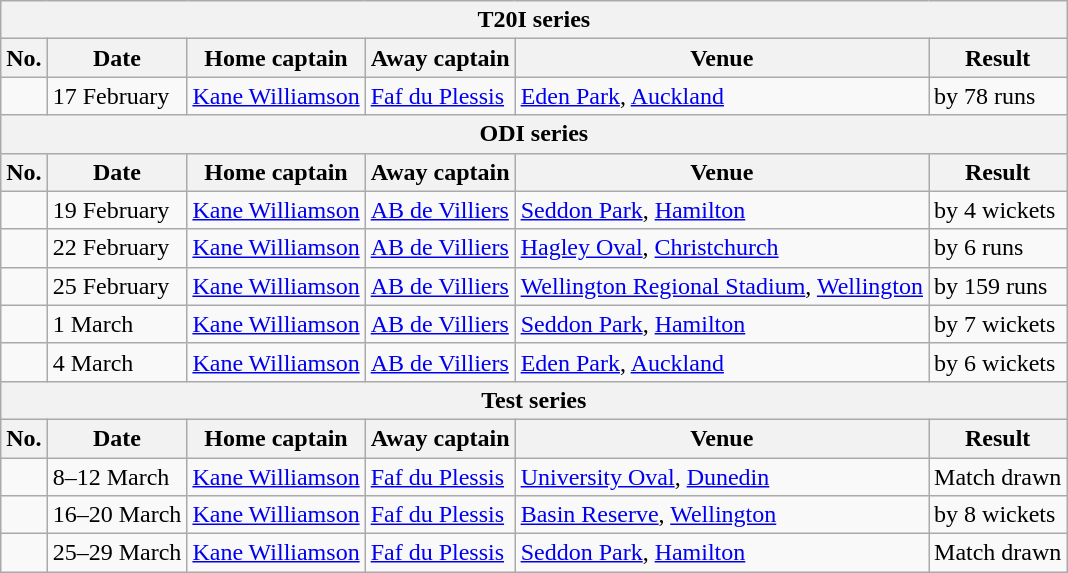<table class="wikitable">
<tr>
<th colspan="6">T20I series</th>
</tr>
<tr>
<th>No.</th>
<th>Date</th>
<th>Home captain</th>
<th>Away captain</th>
<th>Venue</th>
<th>Result</th>
</tr>
<tr>
<td></td>
<td>17 February</td>
<td><a href='#'>Kane Williamson</a></td>
<td><a href='#'>Faf du Plessis</a></td>
<td><a href='#'>Eden Park</a>, <a href='#'>Auckland</a></td>
<td> by 78 runs</td>
</tr>
<tr>
<th colspan="6">ODI series</th>
</tr>
<tr>
<th>No.</th>
<th>Date</th>
<th>Home captain</th>
<th>Away captain</th>
<th>Venue</th>
<th>Result</th>
</tr>
<tr>
<td></td>
<td>19 February</td>
<td><a href='#'>Kane Williamson</a></td>
<td><a href='#'>AB de Villiers</a></td>
<td><a href='#'>Seddon Park</a>, <a href='#'>Hamilton</a></td>
<td> by 4 wickets</td>
</tr>
<tr>
<td></td>
<td>22 February</td>
<td><a href='#'>Kane Williamson</a></td>
<td><a href='#'>AB de Villiers</a></td>
<td><a href='#'>Hagley Oval</a>, <a href='#'>Christchurch</a></td>
<td> by 6 runs</td>
</tr>
<tr>
<td></td>
<td>25 February</td>
<td><a href='#'>Kane Williamson</a></td>
<td><a href='#'>AB de Villiers</a></td>
<td><a href='#'>Wellington Regional Stadium</a>, <a href='#'>Wellington</a></td>
<td> by 159 runs</td>
</tr>
<tr>
<td></td>
<td>1 March</td>
<td><a href='#'>Kane Williamson</a></td>
<td><a href='#'>AB de Villiers</a></td>
<td><a href='#'>Seddon Park</a>, <a href='#'>Hamilton</a></td>
<td> by 7 wickets</td>
</tr>
<tr>
<td></td>
<td>4 March</td>
<td><a href='#'>Kane Williamson</a></td>
<td><a href='#'>AB de Villiers</a></td>
<td><a href='#'>Eden Park</a>, <a href='#'>Auckland</a></td>
<td> by 6 wickets</td>
</tr>
<tr>
<th colspan="6">Test series</th>
</tr>
<tr>
<th>No.</th>
<th>Date</th>
<th>Home captain</th>
<th>Away captain</th>
<th>Venue</th>
<th>Result</th>
</tr>
<tr>
<td></td>
<td>8–12 March</td>
<td><a href='#'>Kane Williamson</a></td>
<td><a href='#'>Faf du Plessis</a></td>
<td><a href='#'>University Oval</a>, <a href='#'>Dunedin</a></td>
<td>Match drawn</td>
</tr>
<tr>
<td></td>
<td>16–20 March</td>
<td><a href='#'>Kane Williamson</a></td>
<td><a href='#'>Faf du Plessis</a></td>
<td><a href='#'>Basin Reserve</a>, <a href='#'>Wellington</a></td>
<td> by 8 wickets</td>
</tr>
<tr>
<td></td>
<td>25–29 March</td>
<td><a href='#'>Kane Williamson</a></td>
<td><a href='#'>Faf du Plessis</a></td>
<td><a href='#'>Seddon Park</a>, <a href='#'>Hamilton</a></td>
<td>Match drawn</td>
</tr>
</table>
